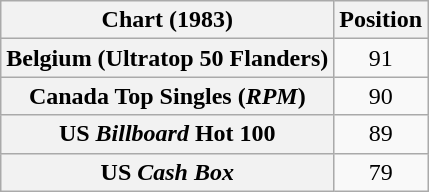<table class="wikitable plainrowheaders sortable" style="text-align:center">
<tr>
<th scope="col">Chart (1983)</th>
<th scope="col">Position</th>
</tr>
<tr>
<th scope="row">Belgium (Ultratop 50 Flanders)</th>
<td>91</td>
</tr>
<tr>
<th scope="row">Canada Top Singles (<em>RPM</em>)</th>
<td>90</td>
</tr>
<tr>
<th scope="row">US <em>Billboard</em> Hot 100</th>
<td>89</td>
</tr>
<tr>
<th scope="row">US <em>Cash Box</em></th>
<td>79</td>
</tr>
</table>
